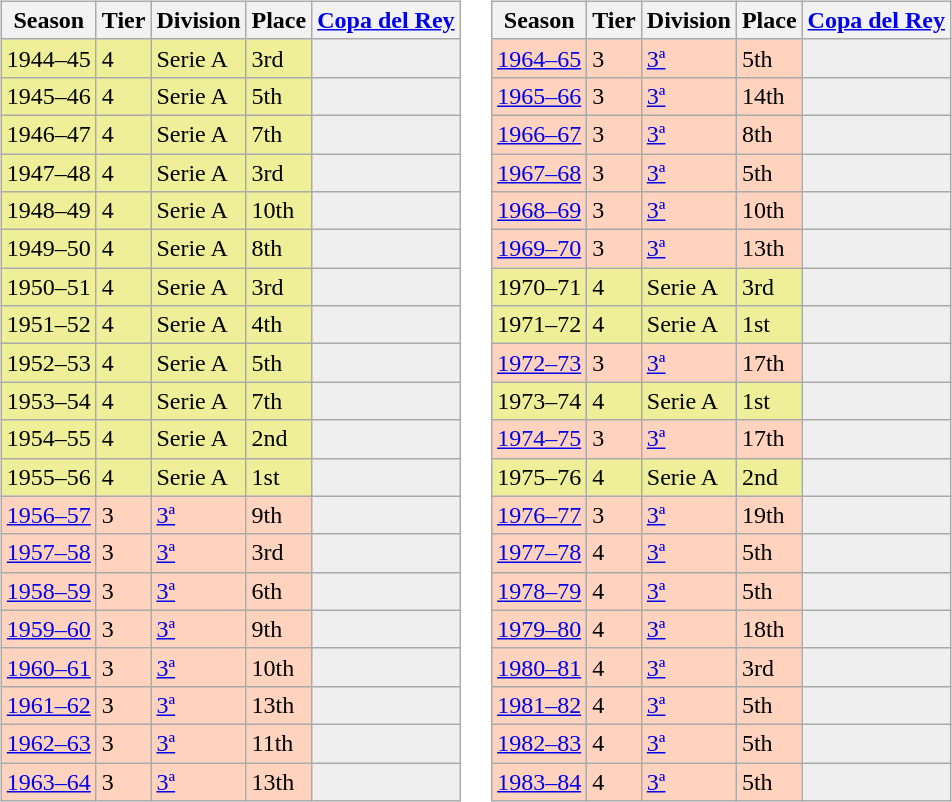<table>
<tr>
<td valign="top" width=0%><br><table class="wikitable">
<tr style="background:#f0f6fa;">
<th>Season</th>
<th>Tier</th>
<th>Division</th>
<th>Place</th>
<th><a href='#'>Copa del Rey</a></th>
</tr>
<tr>
<td style="background:#EFEF99;">1944–45</td>
<td style="background:#EFEF99;">4</td>
<td style="background:#EFEF99;">Serie A</td>
<td style="background:#EFEF99;">3rd</td>
<th style="background:#efefef;"></th>
</tr>
<tr>
<td style="background:#EFEF99;">1945–46</td>
<td style="background:#EFEF99;">4</td>
<td style="background:#EFEF99;">Serie A</td>
<td style="background:#EFEF99;">5th</td>
<th style="background:#efefef;"></th>
</tr>
<tr>
<td style="background:#EFEF99;">1946–47</td>
<td style="background:#EFEF99;">4</td>
<td style="background:#EFEF99;">Serie A</td>
<td style="background:#EFEF99;">7th</td>
<th style="background:#efefef;"></th>
</tr>
<tr>
<td style="background:#EFEF99;">1947–48</td>
<td style="background:#EFEF99;">4</td>
<td style="background:#EFEF99;">Serie A</td>
<td style="background:#EFEF99;">3rd</td>
<th style="background:#efefef;"></th>
</tr>
<tr>
<td style="background:#EFEF99;">1948–49</td>
<td style="background:#EFEF99;">4</td>
<td style="background:#EFEF99;">Serie A</td>
<td style="background:#EFEF99;">10th</td>
<th style="background:#efefef;"></th>
</tr>
<tr>
<td style="background:#EFEF99;">1949–50</td>
<td style="background:#EFEF99;">4</td>
<td style="background:#EFEF99;">Serie A</td>
<td style="background:#EFEF99;">8th</td>
<th style="background:#efefef;"></th>
</tr>
<tr>
<td style="background:#EFEF99;">1950–51</td>
<td style="background:#EFEF99;">4</td>
<td style="background:#EFEF99;">Serie A</td>
<td style="background:#EFEF99;">3rd</td>
<th style="background:#efefef;"></th>
</tr>
<tr>
<td style="background:#EFEF99;">1951–52</td>
<td style="background:#EFEF99;">4</td>
<td style="background:#EFEF99;">Serie A</td>
<td style="background:#EFEF99;">4th</td>
<th style="background:#efefef;"></th>
</tr>
<tr>
<td style="background:#EFEF99;">1952–53</td>
<td style="background:#EFEF99;">4</td>
<td style="background:#EFEF99;">Serie A</td>
<td style="background:#EFEF99;">5th</td>
<th style="background:#efefef;"></th>
</tr>
<tr>
<td style="background:#EFEF99;">1953–54</td>
<td style="background:#EFEF99;">4</td>
<td style="background:#EFEF99;">Serie A</td>
<td style="background:#EFEF99;">7th</td>
<th style="background:#efefef;"></th>
</tr>
<tr>
<td style="background:#EFEF99;">1954–55</td>
<td style="background:#EFEF99;">4</td>
<td style="background:#EFEF99;">Serie A</td>
<td style="background:#EFEF99;">2nd</td>
<th style="background:#efefef;"></th>
</tr>
<tr>
<td style="background:#EFEF99;">1955–56</td>
<td style="background:#EFEF99;">4</td>
<td style="background:#EFEF99;">Serie A</td>
<td style="background:#EFEF99;">1st</td>
<th style="background:#efefef;"></th>
</tr>
<tr>
<td style="background:#FFD3BD;"><a href='#'>1956–57</a></td>
<td style="background:#FFD3BD;">3</td>
<td style="background:#FFD3BD;"><a href='#'>3ª</a></td>
<td style="background:#FFD3BD;">9th</td>
<th style="background:#efefef;"></th>
</tr>
<tr>
<td style="background:#FFD3BD;"><a href='#'>1957–58</a></td>
<td style="background:#FFD3BD;">3</td>
<td style="background:#FFD3BD;"><a href='#'>3ª</a></td>
<td style="background:#FFD3BD;">3rd</td>
<th style="background:#efefef;"></th>
</tr>
<tr>
<td style="background:#FFD3BD;"><a href='#'>1958–59</a></td>
<td style="background:#FFD3BD;">3</td>
<td style="background:#FFD3BD;"><a href='#'>3ª</a></td>
<td style="background:#FFD3BD;">6th</td>
<th style="background:#efefef;"></th>
</tr>
<tr>
<td style="background:#FFD3BD;"><a href='#'>1959–60</a></td>
<td style="background:#FFD3BD;">3</td>
<td style="background:#FFD3BD;"><a href='#'>3ª</a></td>
<td style="background:#FFD3BD;">9th</td>
<th style="background:#efefef;"></th>
</tr>
<tr>
<td style="background:#FFD3BD;"><a href='#'>1960–61</a></td>
<td style="background:#FFD3BD;">3</td>
<td style="background:#FFD3BD;"><a href='#'>3ª</a></td>
<td style="background:#FFD3BD;">10th</td>
<td style="background:#efefef;"></td>
</tr>
<tr>
<td style="background:#FFD3BD;"><a href='#'>1961–62</a></td>
<td style="background:#FFD3BD;">3</td>
<td style="background:#FFD3BD;"><a href='#'>3ª</a></td>
<td style="background:#FFD3BD;">13th</td>
<th style="background:#efefef;"></th>
</tr>
<tr>
<td style="background:#FFD3BD;"><a href='#'>1962–63</a></td>
<td style="background:#FFD3BD;">3</td>
<td style="background:#FFD3BD;"><a href='#'>3ª</a></td>
<td style="background:#FFD3BD;">11th</td>
<th style="background:#efefef;"></th>
</tr>
<tr>
<td style="background:#FFD3BD;"><a href='#'>1963–64</a></td>
<td style="background:#FFD3BD;">3</td>
<td style="background:#FFD3BD;"><a href='#'>3ª</a></td>
<td style="background:#FFD3BD;">13th</td>
<th style="background:#efefef;"></th>
</tr>
</table>
</td>
<td valign="top" width=0%><br><table class="wikitable">
<tr style="background:#f0f6fa;">
<th>Season</th>
<th>Tier</th>
<th>Division</th>
<th>Place</th>
<th><a href='#'>Copa del Rey</a></th>
</tr>
<tr>
<td style="background:#FFD3BD;"><a href='#'>1964–65</a></td>
<td style="background:#FFD3BD;">3</td>
<td style="background:#FFD3BD;"><a href='#'>3ª</a></td>
<td style="background:#FFD3BD;">5th</td>
<td style="background:#efefef;"></td>
</tr>
<tr>
<td style="background:#FFD3BD;"><a href='#'>1965–66</a></td>
<td style="background:#FFD3BD;">3</td>
<td style="background:#FFD3BD;"><a href='#'>3ª</a></td>
<td style="background:#FFD3BD;">14th</td>
<td style="background:#efefef;"></td>
</tr>
<tr>
<td style="background:#FFD3BD;"><a href='#'>1966–67</a></td>
<td style="background:#FFD3BD;">3</td>
<td style="background:#FFD3BD;"><a href='#'>3ª</a></td>
<td style="background:#FFD3BD;">8th</td>
<td style="background:#efefef;"></td>
</tr>
<tr>
<td style="background:#FFD3BD;"><a href='#'>1967–68</a></td>
<td style="background:#FFD3BD;">3</td>
<td style="background:#FFD3BD;"><a href='#'>3ª</a></td>
<td style="background:#FFD3BD;">5th</td>
<th style="background:#efefef;"></th>
</tr>
<tr>
<td style="background:#FFD3BD;"><a href='#'>1968–69</a></td>
<td style="background:#FFD3BD;">3</td>
<td style="background:#FFD3BD;"><a href='#'>3ª</a></td>
<td style="background:#FFD3BD;">10th</td>
<th style="background:#efefef;"></th>
</tr>
<tr>
<td style="background:#FFD3BD;"><a href='#'>1969–70</a></td>
<td style="background:#FFD3BD;">3</td>
<td style="background:#FFD3BD;"><a href='#'>3ª</a></td>
<td style="background:#FFD3BD;">13th</td>
<th style="background:#efefef;"></th>
</tr>
<tr>
<td style="background:#EFEF99;">1970–71</td>
<td style="background:#EFEF99;">4</td>
<td style="background:#EFEF99;">Serie A</td>
<td style="background:#EFEF99;">3rd</td>
<th style="background:#efefef;"></th>
</tr>
<tr>
<td style="background:#EFEF99;">1971–72</td>
<td style="background:#EFEF99;">4</td>
<td style="background:#EFEF99;">Serie A</td>
<td style="background:#EFEF99;">1st</td>
<th style="background:#efefef;"></th>
</tr>
<tr>
<td style="background:#FFD3BD;"><a href='#'>1972–73</a></td>
<td style="background:#FFD3BD;">3</td>
<td style="background:#FFD3BD;"><a href='#'>3ª</a></td>
<td style="background:#FFD3BD;">17th</td>
<td style="background:#efefef;"></td>
</tr>
<tr>
<td style="background:#EFEF99;">1973–74</td>
<td style="background:#EFEF99;">4</td>
<td style="background:#EFEF99;">Serie A</td>
<td style="background:#EFEF99;">1st</td>
<th style="background:#efefef;"></th>
</tr>
<tr>
<td style="background:#FFD3BD;"><a href='#'>1974–75</a></td>
<td style="background:#FFD3BD;">3</td>
<td style="background:#FFD3BD;"><a href='#'>3ª</a></td>
<td style="background:#FFD3BD;">17th</td>
<td style="background:#efefef;"></td>
</tr>
<tr>
<td style="background:#EFEF99;">1975–76</td>
<td style="background:#EFEF99;">4</td>
<td style="background:#EFEF99;">Serie A</td>
<td style="background:#EFEF99;">2nd</td>
<th style="background:#efefef;"></th>
</tr>
<tr>
<td style="background:#FFD3BD;"><a href='#'>1976–77</a></td>
<td style="background:#FFD3BD;">3</td>
<td style="background:#FFD3BD;"><a href='#'>3ª</a></td>
<td style="background:#FFD3BD;">19th</td>
<td style="background:#efefef;"></td>
</tr>
<tr>
<td style="background:#FFD3BD;"><a href='#'>1977–78</a></td>
<td style="background:#FFD3BD;">4</td>
<td style="background:#FFD3BD;"><a href='#'>3ª</a></td>
<td style="background:#FFD3BD;">5th</td>
<th style="background:#efefef;"></th>
</tr>
<tr>
<td style="background:#FFD3BD;"><a href='#'>1978–79</a></td>
<td style="background:#FFD3BD;">4</td>
<td style="background:#FFD3BD;"><a href='#'>3ª</a></td>
<td style="background:#FFD3BD;">5th</td>
<th style="background:#efefef;"></th>
</tr>
<tr>
<td style="background:#FFD3BD;"><a href='#'>1979–80</a></td>
<td style="background:#FFD3BD;">4</td>
<td style="background:#FFD3BD;"><a href='#'>3ª</a></td>
<td style="background:#FFD3BD;">18th</td>
<th style="background:#efefef;"></th>
</tr>
<tr>
<td style="background:#FFD3BD;"><a href='#'>1980–81</a></td>
<td style="background:#FFD3BD;">4</td>
<td style="background:#FFD3BD;"><a href='#'>3ª</a></td>
<td style="background:#FFD3BD;">3rd</td>
<td style="background:#efefef;"></td>
</tr>
<tr>
<td style="background:#FFD3BD;"><a href='#'>1981–82</a></td>
<td style="background:#FFD3BD;">4</td>
<td style="background:#FFD3BD;"><a href='#'>3ª</a></td>
<td style="background:#FFD3BD;">5th</td>
<td style="background:#efefef;"></td>
</tr>
<tr>
<td style="background:#FFD3BD;"><a href='#'>1982–83</a></td>
<td style="background:#FFD3BD;">4</td>
<td style="background:#FFD3BD;"><a href='#'>3ª</a></td>
<td style="background:#FFD3BD;">5th</td>
<td style="background:#efefef;"></td>
</tr>
<tr>
<td style="background:#FFD3BD;"><a href='#'>1983–84</a></td>
<td style="background:#FFD3BD;">4</td>
<td style="background:#FFD3BD;"><a href='#'>3ª</a></td>
<td style="background:#FFD3BD;">5th</td>
<th style="background:#efefef;"></th>
</tr>
</table>
</td>
</tr>
</table>
